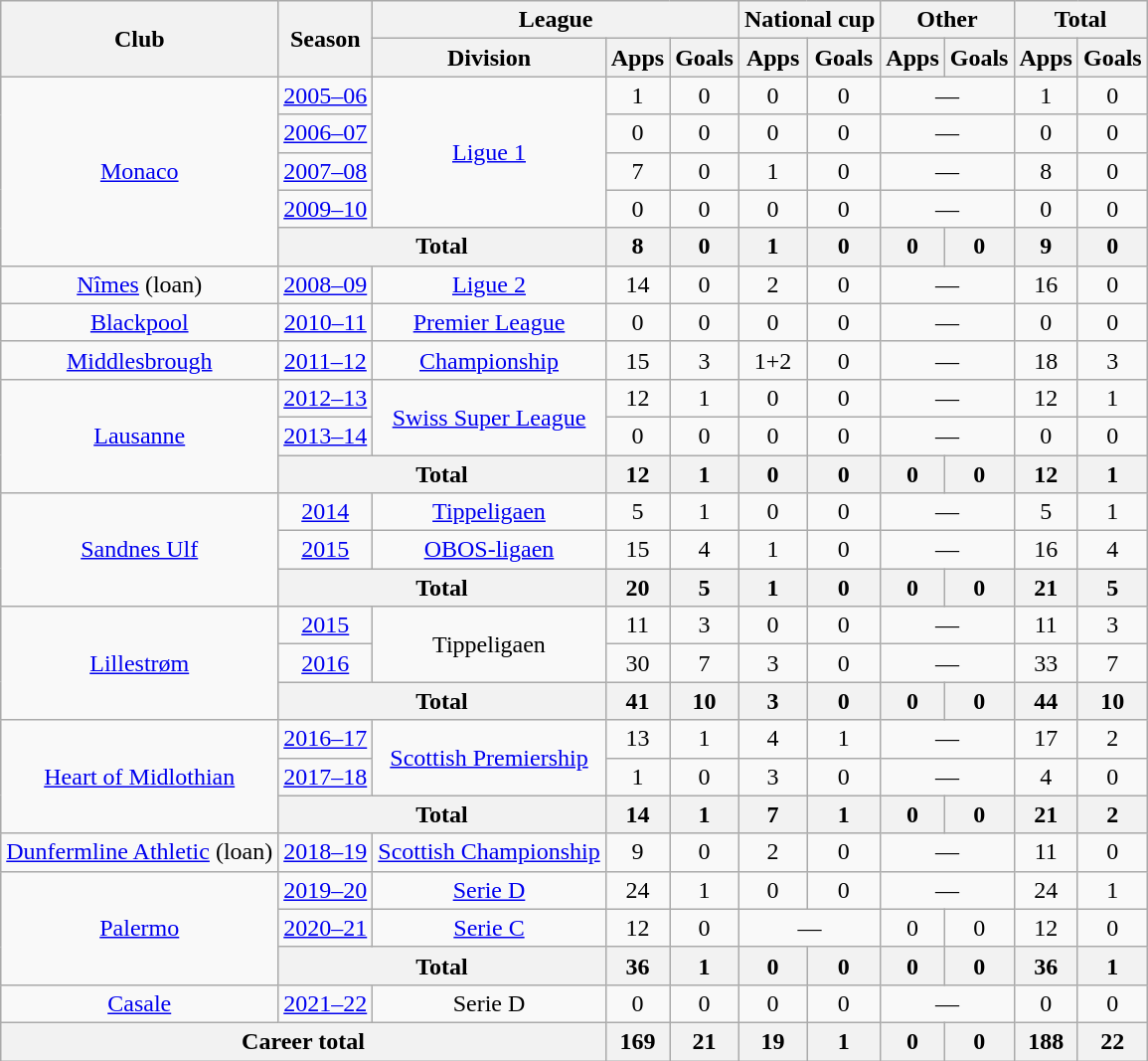<table class="wikitable" style="text-align: center;">
<tr>
<th rowspan="2">Club</th>
<th rowspan="2">Season</th>
<th colspan="3">League</th>
<th colspan="2">National cup</th>
<th colspan="2">Other</th>
<th colspan="2">Total</th>
</tr>
<tr>
<th>Division</th>
<th>Apps</th>
<th>Goals</th>
<th>Apps</th>
<th>Goals</th>
<th>Apps</th>
<th>Goals</th>
<th>Apps</th>
<th>Goals</th>
</tr>
<tr>
<td rowspan="5"><a href='#'>Monaco</a></td>
<td><a href='#'>2005–06</a></td>
<td rowspan="4"><a href='#'>Ligue 1</a></td>
<td>1</td>
<td>0</td>
<td>0</td>
<td>0</td>
<td colspan="2">—</td>
<td>1</td>
<td>0</td>
</tr>
<tr>
<td><a href='#'>2006–07</a></td>
<td>0</td>
<td>0</td>
<td>0</td>
<td>0</td>
<td colspan="2">—</td>
<td>0</td>
<td>0</td>
</tr>
<tr>
<td><a href='#'>2007–08</a></td>
<td>7</td>
<td>0</td>
<td>1</td>
<td>0</td>
<td colspan="2">—</td>
<td>8</td>
<td>0</td>
</tr>
<tr>
<td><a href='#'>2009–10</a></td>
<td>0</td>
<td>0</td>
<td>0</td>
<td>0</td>
<td colspan="2">—</td>
<td>0</td>
<td>0</td>
</tr>
<tr>
<th colspan="2">Total</th>
<th>8</th>
<th>0</th>
<th>1</th>
<th>0</th>
<th>0</th>
<th>0</th>
<th>9</th>
<th>0</th>
</tr>
<tr>
<td><a href='#'>Nîmes</a> (loan)</td>
<td><a href='#'>2008–09</a></td>
<td><a href='#'>Ligue 2</a></td>
<td>14</td>
<td>0</td>
<td>2</td>
<td>0</td>
<td colspan="2">—</td>
<td>16</td>
<td>0</td>
</tr>
<tr>
<td><a href='#'>Blackpool</a></td>
<td><a href='#'>2010–11</a></td>
<td><a href='#'>Premier League</a></td>
<td>0</td>
<td>0</td>
<td>0</td>
<td>0</td>
<td colspan="2">—</td>
<td>0</td>
<td>0</td>
</tr>
<tr>
<td><a href='#'>Middlesbrough</a></td>
<td><a href='#'>2011–12</a></td>
<td><a href='#'>Championship</a></td>
<td>15</td>
<td>3</td>
<td>1+2</td>
<td>0</td>
<td colspan="2">—</td>
<td>18</td>
<td>3</td>
</tr>
<tr>
<td rowspan="3"><a href='#'>Lausanne</a></td>
<td><a href='#'>2012–13</a></td>
<td rowspan="2"><a href='#'>Swiss Super League</a></td>
<td>12</td>
<td>1</td>
<td>0</td>
<td>0</td>
<td colspan="2">—</td>
<td>12</td>
<td>1</td>
</tr>
<tr>
<td><a href='#'>2013–14</a></td>
<td>0</td>
<td>0</td>
<td>0</td>
<td>0</td>
<td colspan="2">—</td>
<td>0</td>
<td>0</td>
</tr>
<tr>
<th colspan="2">Total</th>
<th>12</th>
<th>1</th>
<th>0</th>
<th>0</th>
<th>0</th>
<th>0</th>
<th>12</th>
<th>1</th>
</tr>
<tr>
<td rowspan="3"><a href='#'>Sandnes Ulf</a></td>
<td><a href='#'>2014</a></td>
<td><a href='#'>Tippeligaen</a></td>
<td>5</td>
<td>1</td>
<td>0</td>
<td>0</td>
<td colspan="2">—</td>
<td>5</td>
<td>1</td>
</tr>
<tr>
<td><a href='#'>2015</a></td>
<td><a href='#'>OBOS-ligaen</a></td>
<td>15</td>
<td>4</td>
<td>1</td>
<td>0</td>
<td colspan="2">—</td>
<td>16</td>
<td>4</td>
</tr>
<tr>
<th colspan="2">Total</th>
<th>20</th>
<th>5</th>
<th>1</th>
<th>0</th>
<th>0</th>
<th>0</th>
<th>21</th>
<th>5</th>
</tr>
<tr>
<td rowspan="3"><a href='#'>Lillestrøm</a></td>
<td><a href='#'>2015</a></td>
<td rowspan="2">Tippeligaen</td>
<td>11</td>
<td>3</td>
<td>0</td>
<td>0</td>
<td colspan="2">—</td>
<td>11</td>
<td>3</td>
</tr>
<tr>
<td><a href='#'>2016</a></td>
<td>30</td>
<td>7</td>
<td>3</td>
<td>0</td>
<td colspan="2">—</td>
<td>33</td>
<td>7</td>
</tr>
<tr>
<th colspan="2">Total</th>
<th>41</th>
<th>10</th>
<th>3</th>
<th>0</th>
<th>0</th>
<th>0</th>
<th>44</th>
<th>10</th>
</tr>
<tr>
<td rowspan="3"><a href='#'>Heart of Midlothian</a></td>
<td><a href='#'>2016–17</a></td>
<td rowspan="2"><a href='#'>Scottish Premiership</a></td>
<td>13</td>
<td>1</td>
<td>4</td>
<td>1</td>
<td colspan="2">—</td>
<td>17</td>
<td>2</td>
</tr>
<tr>
<td><a href='#'>2017–18</a></td>
<td>1</td>
<td>0</td>
<td>3</td>
<td>0</td>
<td colspan="2">—</td>
<td>4</td>
<td>0</td>
</tr>
<tr>
<th colspan="2">Total</th>
<th>14</th>
<th>1</th>
<th>7</th>
<th>1</th>
<th>0</th>
<th>0</th>
<th>21</th>
<th>2</th>
</tr>
<tr>
<td><a href='#'>Dunfermline Athletic</a> (loan)</td>
<td><a href='#'>2018–19</a></td>
<td><a href='#'>Scottish Championship</a></td>
<td>9</td>
<td>0</td>
<td>2</td>
<td>0</td>
<td colspan="2">—</td>
<td>11</td>
<td>0</td>
</tr>
<tr>
<td rowspan="3"><a href='#'>Palermo</a></td>
<td><a href='#'>2019–20</a></td>
<td><a href='#'>Serie D</a></td>
<td>24</td>
<td>1</td>
<td>0</td>
<td>0</td>
<td colspan="2">—</td>
<td>24</td>
<td>1</td>
</tr>
<tr>
<td><a href='#'>2020–21</a></td>
<td><a href='#'>Serie C</a></td>
<td>12</td>
<td>0</td>
<td colspan="2">—</td>
<td>0</td>
<td>0</td>
<td>12</td>
<td>0</td>
</tr>
<tr>
<th colspan="2">Total</th>
<th>36</th>
<th>1</th>
<th>0</th>
<th>0</th>
<th>0</th>
<th>0</th>
<th>36</th>
<th>1</th>
</tr>
<tr>
<td><a href='#'>Casale</a></td>
<td><a href='#'>2021–22</a></td>
<td>Serie D</td>
<td>0</td>
<td>0</td>
<td>0</td>
<td>0</td>
<td colspan="2">—</td>
<td>0</td>
<td>0</td>
</tr>
<tr>
<th colspan="3">Career total</th>
<th>169</th>
<th>21</th>
<th>19</th>
<th>1</th>
<th>0</th>
<th>0</th>
<th>188</th>
<th>22</th>
</tr>
</table>
